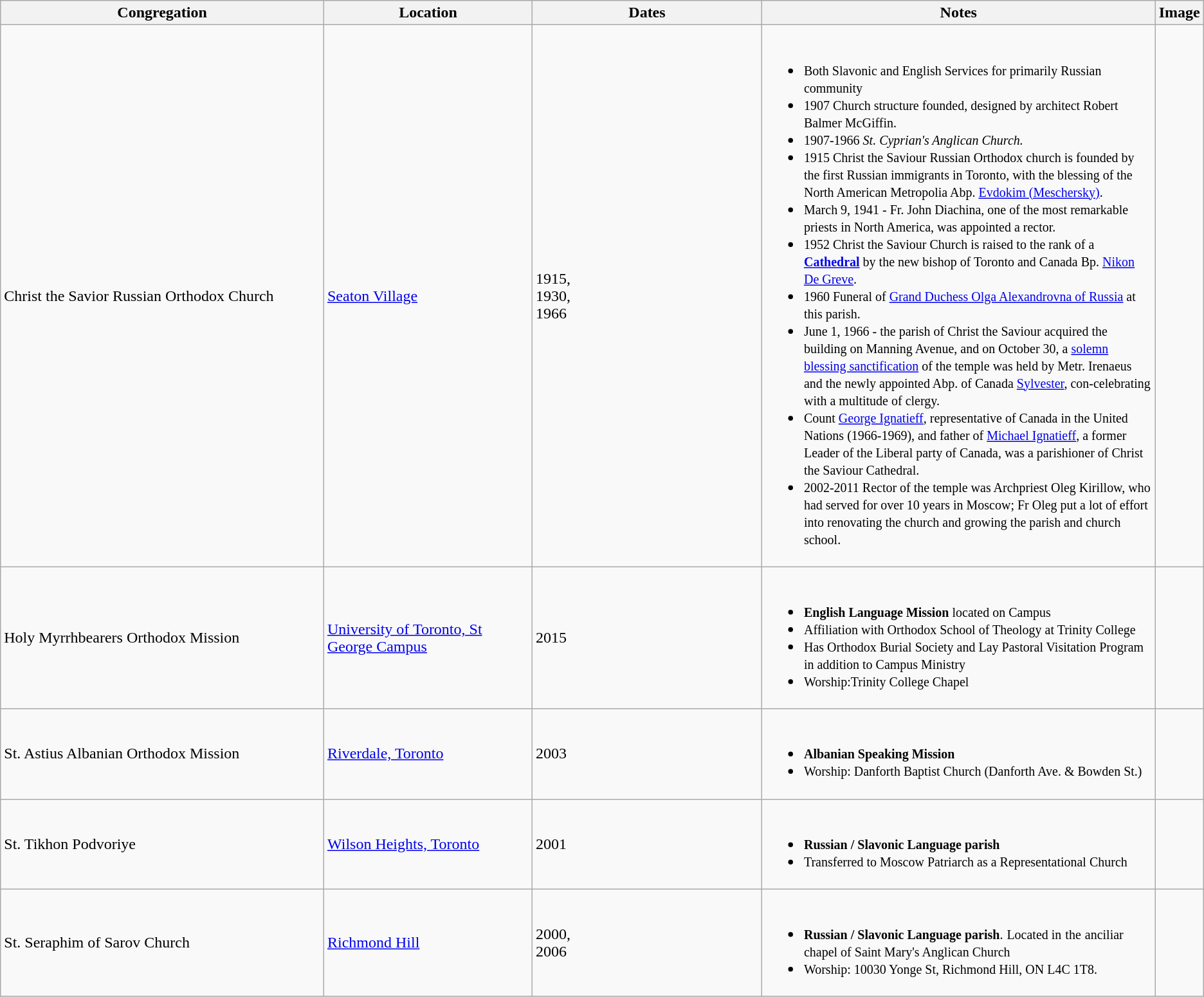<table class="wikitable">
<tr>
<th width=28%>Congregation</th>
<th width=18%>Location</th>
<th width=20%>Dates</th>
<th width=35%>Notes</th>
<th width=7%>Image</th>
</tr>
<tr>
<td>Christ the Savior Russian Orthodox Church</td>
<td><a href='#'>Seaton Village</a></td>
<td>1915,<br>1930,<br>1966</td>
<td><br><ul><li><small>Both Slavonic and English Services for primarily Russian community</small></li><li><small>1907 Church structure founded, designed by architect Robert Balmer McGiffin.</small></li><li><small>1907-1966 <em>St. Cyprian's Anglican Church.</em></small></li><li><small>1915 Christ the Saviour Russian Orthodox church is founded by the first Russian immigrants in Toronto, with the blessing of the North American Metropolia Abp. <a href='#'>Evdokim (Meschersky)</a>.</small></li><li><small>March 9, 1941 - Fr. John Diachina, one of the most remarkable priests in North America, was appointed a rector.</small></li><li><small>1952 Christ the Saviour Church is raised to the rank of a <strong><a href='#'>Cathedral</a></strong> by the new bishop of Toronto and Canada Bp. <a href='#'>Nikon De Greve</a>.</small></li><li><small>1960 Funeral of <a href='#'>Grand Duchess Olga Alexandrovna of Russia</a> at this parish.</small></li><li><small>June 1, 1966 - the parish of Christ the Saviour acquired the building on Manning Avenue, and on October 30, a <a href='#'>solemn blessing sanctification</a> of the temple was held by Metr. Irenaeus and the newly appointed Abp. of Canada <a href='#'>Sylvester</a>, con-celebrating with a multitude of clergy.</small></li><li><small>Count <a href='#'>George Ignatieff</a>, representative of Canada in the United Nations (1966-1969), and father of <a href='#'>Michael Ignatieff</a>, a former Leader of the Liberal party of Canada, was a parishioner of Christ the Saviour Cathedral.</small></li><li><small>2002-2011 Rector of the temple was Archpriest Oleg Kirillow, who had served for over 10 years in Moscow; Fr Oleg put a lot of effort into renovating the church and growing the parish and church school.</small></li></ul></td>
<td></td>
</tr>
<tr>
<td>Holy Myrrhbearers Orthodox Mission</td>
<td><a href='#'>University of Toronto, St George Campus</a></td>
<td>2015</td>
<td><br><ul><li><small><strong>English Language Mission</strong> located on Campus</small></li><li><small>Affiliation with Orthodox School of Theology at Trinity College</small></li><li><small>Has Orthodox Burial Society and Lay Pastoral Visitation Program in addition to Campus Ministry</small></li><li><small>Worship:Trinity College Chapel</small>  </li></ul></td>
<td></td>
</tr>
<tr>
<td>St. Astius Albanian Orthodox Mission</td>
<td><a href='#'>Riverdale, Toronto</a></td>
<td>2003</td>
<td><br><ul><li><small><strong>Albanian Speaking Mission</strong></small></li><li><small>Worship: Danforth Baptist Church (Danforth Ave. & Bowden St.)</small></li></ul></td>
<td></td>
</tr>
<tr>
<td>St. Tikhon Podvoriye</td>
<td><a href='#'>Wilson Heights, Toronto</a></td>
<td>2001</td>
<td><br><ul><li><small><strong>Russian / Slavonic Language parish</strong></small></li><li><small>Transferred to Moscow Patriarch as a Representational Church</small><small><br></small></li></ul></td>
<td></td>
</tr>
<tr>
<td>St. Seraphim of Sarov Church</td>
<td><a href='#'>Richmond Hill</a></td>
<td>2000,<br>2006</td>
<td><br><ul><li><small><strong>Russian / Slavonic Language parish</strong>.</small> <small>Located in</small> <small>the</small> <small>anciliar chapel of Saint Mary's Anglican Church</small></li><li><small>Worship: 10030 Yonge St, Richmond Hill, ON L4C 1T8.</small> </li></ul></td>
<td></td>
</tr>
</table>
